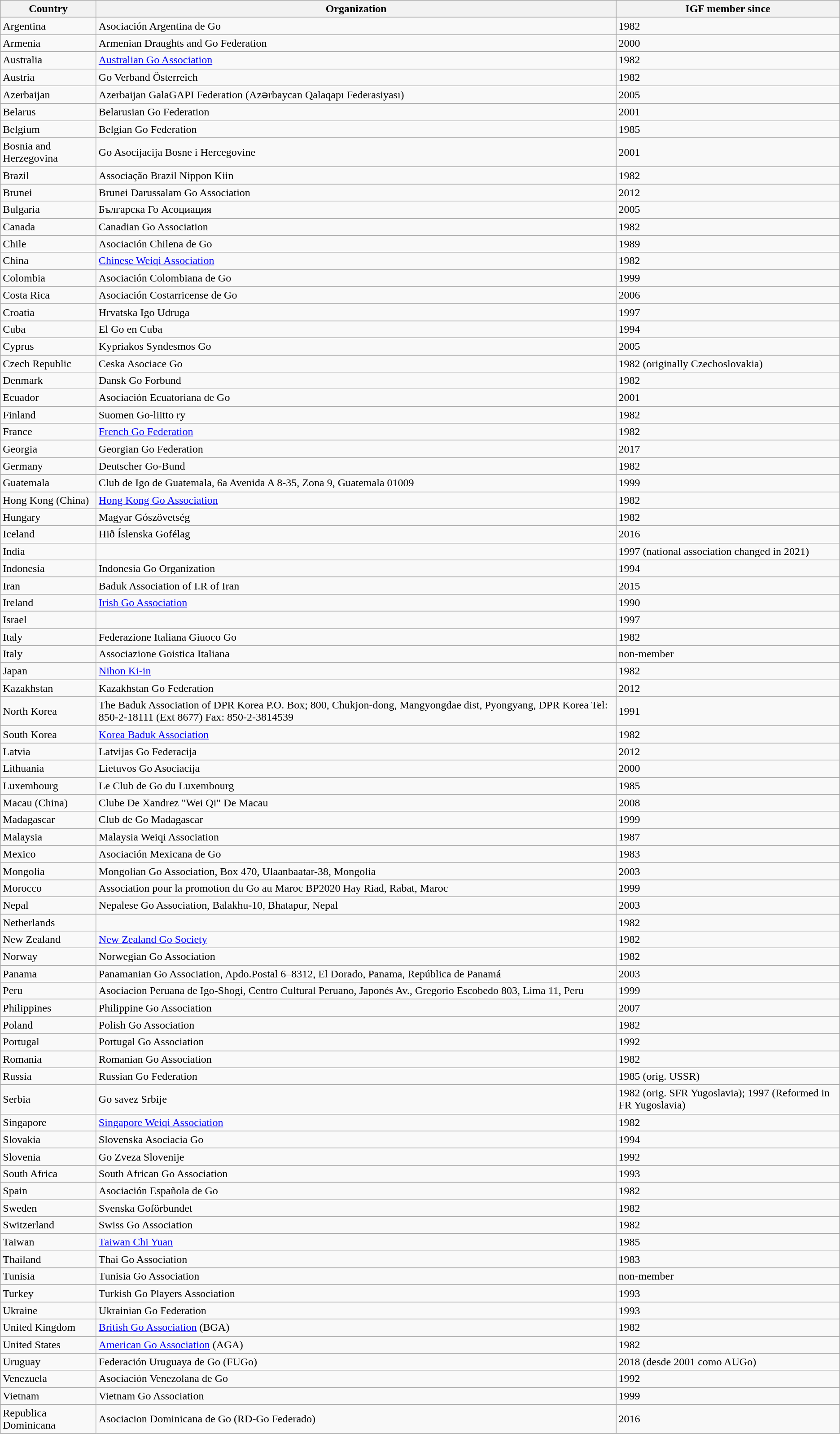<table class="wikitable">
<tr>
<th>Country</th>
<th>Organization</th>
<th>IGF member since</th>
</tr>
<tr>
<td>Argentina</td>
<td>Asociación Argentina de Go</td>
<td>1982</td>
</tr>
<tr>
<td>Armenia</td>
<td>Armenian Draughts and Go Federation</td>
<td>2000</td>
</tr>
<tr>
<td>Australia</td>
<td><a href='#'>Australian Go Association</a></td>
<td>1982</td>
</tr>
<tr>
<td>Austria</td>
<td>Go Verband Österreich</td>
<td>1982</td>
</tr>
<tr>
<td>Azerbaijan</td>
<td>Azerbaijan GalaGAPI Federation (Azərbaycan Qalaqapı Federasiyası)</td>
<td>2005</td>
</tr>
<tr>
<td>Belarus</td>
<td>Belarusian Go Federation</td>
<td>2001</td>
</tr>
<tr>
<td>Belgium</td>
<td>Belgian Go Federation</td>
<td>1985</td>
</tr>
<tr>
<td>Bosnia and Herzegovina</td>
<td>Go Asocijacija Bosne i Hercegovine</td>
<td>2001</td>
</tr>
<tr>
<td>Brazil</td>
<td>Associação Brazil Nippon Kiin</td>
<td>1982</td>
</tr>
<tr>
<td>Brunei</td>
<td>Brunei Darussalam Go Association</td>
<td>2012</td>
</tr>
<tr>
<td>Bulgaria</td>
<td>Българска Го Асоциация</td>
<td>2005</td>
</tr>
<tr>
<td>Canada</td>
<td>Canadian Go Association</td>
<td>1982</td>
</tr>
<tr>
<td>Chile</td>
<td>Asociación Chilena de Go</td>
<td>1989</td>
</tr>
<tr>
<td>China</td>
<td><a href='#'>Chinese Weiqi Association</a></td>
<td>1982</td>
</tr>
<tr>
<td>Colombia</td>
<td>Asociación Colombiana de Go</td>
<td>1999</td>
</tr>
<tr>
<td>Costa Rica</td>
<td>Asociación Costarricense de Go</td>
<td>2006</td>
</tr>
<tr>
<td>Croatia</td>
<td>Hrvatska Igo Udruga</td>
<td>1997</td>
</tr>
<tr>
<td>Cuba</td>
<td>El Go en Cuba</td>
<td>1994</td>
</tr>
<tr>
<td>Cyprus</td>
<td>Kypriakos Syndesmos Go</td>
<td>2005</td>
</tr>
<tr>
<td>Czech Republic</td>
<td>Ceska Asociace Go</td>
<td>1982 (originally Czechoslovakia)</td>
</tr>
<tr>
<td>Denmark</td>
<td>Dansk Go Forbund</td>
<td>1982</td>
</tr>
<tr>
<td>Ecuador</td>
<td>Asociación Ecuatoriana de Go</td>
<td>2001</td>
</tr>
<tr>
<td>Finland</td>
<td>Suomen Go-liitto ry</td>
<td>1982</td>
</tr>
<tr>
<td>France</td>
<td><a href='#'>French Go Federation</a></td>
<td>1982</td>
</tr>
<tr>
<td>Georgia</td>
<td>Georgian Go Federation</td>
<td>2017</td>
</tr>
<tr>
<td>Germany</td>
<td>Deutscher Go-Bund</td>
<td>1982</td>
</tr>
<tr>
<td>Guatemala</td>
<td>Club de Igo de Guatemala,  6a Avenida A 8-35, Zona 9, Guatemala 01009</td>
<td>1999</td>
</tr>
<tr>
<td>Hong Kong (China)</td>
<td><a href='#'>Hong Kong Go Association</a></td>
<td>1982</td>
</tr>
<tr>
<td>Hungary</td>
<td>Magyar Gószövetség</td>
<td>1982</td>
</tr>
<tr>
<td>Iceland</td>
<td>Hið Íslenska Gofélag</td>
<td>2016</td>
</tr>
<tr>
<td>India</td>
<td></td>
<td>1997 (national association changed in 2021)</td>
</tr>
<tr>
<td>Indonesia</td>
<td>Indonesia Go Organization</td>
<td>1994</td>
</tr>
<tr>
<td>Iran</td>
<td>Baduk Association of I.R of Iran</td>
<td>2015</td>
</tr>
<tr>
<td>Ireland</td>
<td><a href='#'>Irish Go Association</a></td>
<td>1990</td>
</tr>
<tr>
<td>Israel</td>
<td></td>
<td>1997</td>
</tr>
<tr>
<td>Italy</td>
<td>Federazione Italiana Giuoco Go</td>
<td>1982</td>
</tr>
<tr>
<td>Italy</td>
<td>Associazione Goistica Italiana</td>
<td>non-member</td>
</tr>
<tr>
<td>Japan</td>
<td><a href='#'>Nihon Ki-in</a></td>
<td>1982</td>
</tr>
<tr>
<td>Kazakhstan</td>
<td>Kazakhstan Go Federation</td>
<td>2012</td>
</tr>
<tr>
<td>North Korea</td>
<td>The Baduk Association of DPR Korea P.O. Box; 800, Chukjon-dong, Mangyongdae dist, Pyongyang, DPR Korea Tel: 850-2-18111 (Ext 8677) Fax: 850-2-3814539</td>
<td>1991</td>
</tr>
<tr>
<td>South Korea</td>
<td><a href='#'>Korea Baduk Association</a></td>
<td>1982</td>
</tr>
<tr>
<td>Latvia</td>
<td>Latvijas Go Federacija</td>
<td>2012</td>
</tr>
<tr>
<td>Lithuania</td>
<td>Lietuvos Go Asociacija</td>
<td>2000</td>
</tr>
<tr>
<td>Luxembourg</td>
<td>Le Club de Go du Luxembourg</td>
<td>1985</td>
</tr>
<tr>
<td>Macau (China)</td>
<td>Clube De Xandrez "Wei Qi" De Macau</td>
<td>2008</td>
</tr>
<tr>
<td>Madagascar</td>
<td>Club de Go Madagascar</td>
<td>1999</td>
</tr>
<tr>
<td>Malaysia</td>
<td>Malaysia Weiqi Association</td>
<td>1987</td>
</tr>
<tr>
<td>Mexico</td>
<td>Asociación Mexicana de Go</td>
<td>1983</td>
</tr>
<tr>
<td>Mongolia</td>
<td>Mongolian Go Association, Box 470, Ulaanbaatar-38, Mongolia</td>
<td>2003</td>
</tr>
<tr>
<td>Morocco</td>
<td>Association pour la promotion du Go au Maroc BP2020 Hay Riad, Rabat, Maroc</td>
<td>1999</td>
</tr>
<tr>
<td>Nepal</td>
<td>Nepalese Go Association, Balakhu-10, Bhatapur, Nepal</td>
<td>2003</td>
</tr>
<tr>
<td>Netherlands</td>
<td></td>
<td>1982</td>
</tr>
<tr>
<td>New Zealand</td>
<td><a href='#'>New Zealand Go Society</a></td>
<td>1982</td>
</tr>
<tr>
<td>Norway</td>
<td>Norwegian Go Association</td>
<td>1982</td>
</tr>
<tr>
<td>Panama</td>
<td>Panamanian Go Association, Apdo.Postal 6–8312, El Dorado, Panama, República de Panamá</td>
<td>2003</td>
</tr>
<tr>
<td>Peru</td>
<td>Asociacion Peruana de Igo-Shogi, Centro Cultural Peruano, Japonés Av., Gregorio Escobedo 803, Lima 11, Peru</td>
<td>1999</td>
</tr>
<tr>
<td>Philippines</td>
<td>Philippine Go Association</td>
<td>2007</td>
</tr>
<tr>
<td>Poland</td>
<td>Polish Go Association</td>
<td>1982</td>
</tr>
<tr>
<td>Portugal</td>
<td>Portugal Go Association</td>
<td>1992</td>
</tr>
<tr>
<td>Romania</td>
<td>Romanian Go Association</td>
<td>1982</td>
</tr>
<tr>
<td>Russia</td>
<td>Russian Go Federation</td>
<td>1985 (orig. USSR)</td>
</tr>
<tr>
<td>Serbia</td>
<td>Go savez Srbije</td>
<td>1982 (orig. SFR Yugoslavia); 1997 (Reformed in FR Yugoslavia)</td>
</tr>
<tr>
<td>Singapore</td>
<td><a href='#'>Singapore Weiqi Association</a></td>
<td>1982</td>
</tr>
<tr>
<td>Slovakia</td>
<td>Slovenska Asociacia Go</td>
<td>1994</td>
</tr>
<tr>
<td>Slovenia</td>
<td>Go Zveza Slovenije</td>
<td>1992</td>
</tr>
<tr>
<td>South Africa</td>
<td>South African Go Association</td>
<td>1993</td>
</tr>
<tr>
<td>Spain</td>
<td>Asociación Española de Go</td>
<td>1982</td>
</tr>
<tr>
<td>Sweden</td>
<td>Svenska Goförbundet</td>
<td>1982</td>
</tr>
<tr>
<td>Switzerland</td>
<td>Swiss Go Association</td>
<td>1982</td>
</tr>
<tr>
<td>Taiwan</td>
<td><a href='#'>Taiwan Chi Yuan</a></td>
<td>1985</td>
</tr>
<tr>
<td>Thailand</td>
<td>Thai Go Association</td>
<td>1983</td>
</tr>
<tr>
<td>Tunisia</td>
<td>Tunisia Go Association</td>
<td>non-member</td>
</tr>
<tr>
<td>Turkey</td>
<td>Turkish Go Players Association</td>
<td>1993</td>
</tr>
<tr>
<td>Ukraine</td>
<td>Ukrainian Go Federation</td>
<td>1993</td>
</tr>
<tr>
<td>United Kingdom</td>
<td><a href='#'>British Go Association</a> (BGA)</td>
<td>1982</td>
</tr>
<tr>
<td>United States</td>
<td><a href='#'>American Go Association</a> (AGA)</td>
<td>1982</td>
</tr>
<tr>
<td>Uruguay</td>
<td>Federación Uruguaya de Go (FUGo)</td>
<td>2018 (desde 2001 como AUGo)</td>
</tr>
<tr>
<td>Venezuela</td>
<td>Asociaciόn Venezolana de Go</td>
<td>1992</td>
</tr>
<tr>
<td>Vietnam</td>
<td>Vietnam Go Association</td>
<td>1999</td>
</tr>
<tr>
<td>Republica Dominicana</td>
<td>Asociacion Dominicana de Go (RD-Go Federado)</td>
<td>2016</td>
</tr>
</table>
